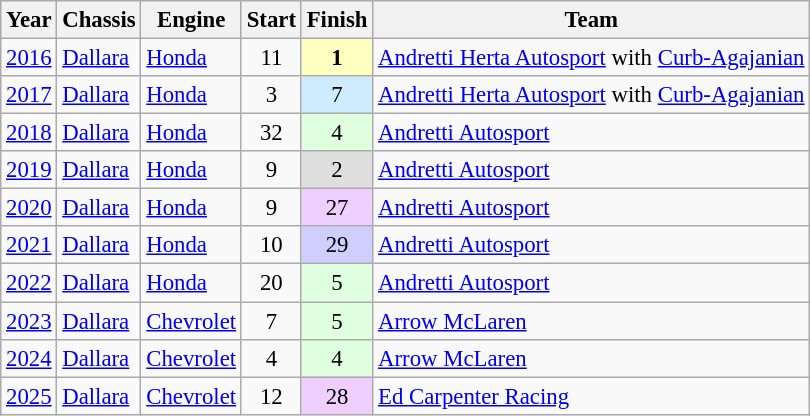<table class="wikitable" style="font-size: 95%;">
<tr>
<th>Year</th>
<th>Chassis</th>
<th>Engine</th>
<th>Start</th>
<th>Finish</th>
<th>Team</th>
</tr>
<tr>
<td><a href='#'>2016</a></td>
<td><a href='#'>Dallara</a></td>
<td><a href='#'>Honda</a></td>
<td align=center>11</td>
<td align=center style="background:#ffffbf;"><strong>1</strong></td>
<td nowrap><a href='#'>Andretti Herta Autosport</a> with <a href='#'>Curb-Agajanian</a></td>
</tr>
<tr>
<td><a href='#'>2017</a></td>
<td><a href='#'>Dallara</a></td>
<td><a href='#'>Honda</a></td>
<td align=center>3</td>
<td align=center style="background:#cfecff;">7</td>
<td><a href='#'>Andretti Herta Autosport</a> with <a href='#'>Curb-Agajanian</a></td>
</tr>
<tr>
<td><a href='#'>2018</a></td>
<td><a href='#'>Dallara</a></td>
<td><a href='#'>Honda</a></td>
<td align=center>32</td>
<td align=center style="background:#DFFFDF;">4</td>
<td><a href='#'>Andretti Autosport</a></td>
</tr>
<tr>
<td><a href='#'>2019</a></td>
<td><a href='#'>Dallara</a></td>
<td><a href='#'>Honda</a></td>
<td align=center>9</td>
<td align=center style="background:#DFDFDF;">2</td>
<td><a href='#'>Andretti Autosport</a></td>
</tr>
<tr>
<td><a href='#'>2020</a></td>
<td><a href='#'>Dallara</a></td>
<td><a href='#'>Honda</a></td>
<td align=center>9</td>
<td align=center style="background:#EFCFFF;">27</td>
<td><a href='#'>Andretti Autosport</a></td>
</tr>
<tr>
<td><a href='#'>2021</a></td>
<td><a href='#'>Dallara</a></td>
<td><a href='#'>Honda</a></td>
<td align=center>10</td>
<td align=center style="background:#CFCFFF;">29</td>
<td><a href='#'>Andretti Autosport</a></td>
</tr>
<tr>
<td><a href='#'>2022</a></td>
<td><a href='#'>Dallara</a></td>
<td><a href='#'>Honda</a></td>
<td align=center>20</td>
<td align=center style="background:#DFFFDF;">5</td>
<td><a href='#'>Andretti Autosport</a></td>
</tr>
<tr>
<td><a href='#'>2023</a></td>
<td><a href='#'>Dallara</a></td>
<td><a href='#'>Chevrolet</a></td>
<td align=center>7</td>
<td align=center style="background:#DFFFDF;">5</td>
<td><a href='#'>Arrow McLaren</a></td>
</tr>
<tr>
<td><a href='#'>2024</a></td>
<td><a href='#'>Dallara</a></td>
<td><a href='#'>Chevrolet</a></td>
<td align=center>4</td>
<td align=center style="background:#dfffdf;">4</td>
<td><a href='#'>Arrow McLaren</a></td>
</tr>
<tr>
<td><a href='#'>2025</a></td>
<td><a href='#'>Dallara</a></td>
<td><a href='#'>Chevrolet</a></td>
<td align=center>12</td>
<td align=center style="background:#EFCFFF;">28</td>
<td><a href='#'>Ed Carpenter Racing</a></td>
</tr>
</table>
